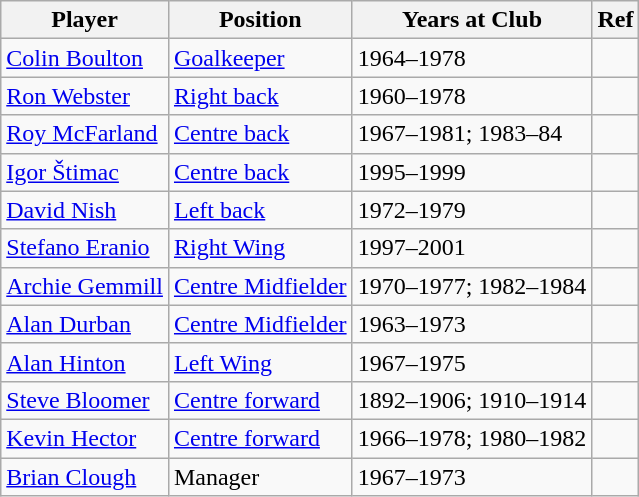<table class="wikitable">
<tr>
<th>Player</th>
<th>Position</th>
<th>Years at Club</th>
<th>Ref</th>
</tr>
<tr>
<td><a href='#'>Colin Boulton</a></td>
<td><a href='#'>Goalkeeper</a></td>
<td>1964–1978</td>
<td></td>
</tr>
<tr>
<td><a href='#'>Ron Webster</a></td>
<td><a href='#'>Right back</a></td>
<td>1960–1978</td>
<td></td>
</tr>
<tr>
<td><a href='#'>Roy McFarland</a></td>
<td><a href='#'>Centre back</a></td>
<td>1967–1981; 1983–84</td>
<td></td>
</tr>
<tr>
<td><a href='#'>Igor Štimac</a></td>
<td><a href='#'>Centre back</a></td>
<td>1995–1999</td>
<td></td>
</tr>
<tr>
<td><a href='#'>David Nish</a></td>
<td><a href='#'>Left back</a></td>
<td>1972–1979</td>
<td></td>
</tr>
<tr>
<td><a href='#'>Stefano Eranio</a></td>
<td><a href='#'>Right Wing</a></td>
<td>1997–2001</td>
<td></td>
</tr>
<tr>
<td><a href='#'>Archie Gemmill</a></td>
<td><a href='#'>Centre Midfielder</a></td>
<td>1970–1977; 1982–1984</td>
<td></td>
</tr>
<tr>
<td><a href='#'>Alan Durban</a></td>
<td><a href='#'>Centre Midfielder</a></td>
<td>1963–1973</td>
<td></td>
</tr>
<tr>
<td><a href='#'>Alan Hinton</a></td>
<td><a href='#'>Left Wing</a></td>
<td>1967–1975</td>
<td></td>
</tr>
<tr>
<td><a href='#'>Steve Bloomer</a></td>
<td><a href='#'>Centre forward</a></td>
<td>1892–1906; 1910–1914</td>
<td></td>
</tr>
<tr>
<td><a href='#'>Kevin Hector</a></td>
<td><a href='#'>Centre forward</a></td>
<td>1966–1978; 1980–1982</td>
<td></td>
</tr>
<tr>
<td><a href='#'>Brian Clough</a></td>
<td>Manager</td>
<td>1967–1973</td>
<td></td>
</tr>
</table>
